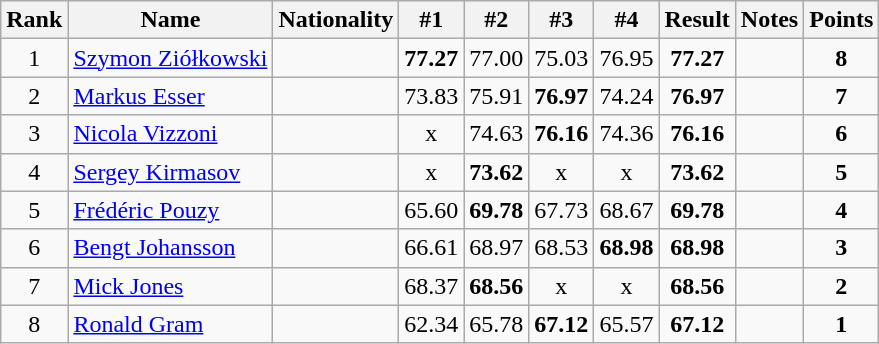<table class="wikitable sortable" style="text-align:center">
<tr>
<th>Rank</th>
<th>Name</th>
<th>Nationality</th>
<th>#1</th>
<th>#2</th>
<th>#3</th>
<th>#4</th>
<th>Result</th>
<th>Notes</th>
<th>Points</th>
</tr>
<tr>
<td>1</td>
<td align=left><a href='#'>Szymon Ziółkowski</a></td>
<td align=left></td>
<td><strong>77.27</strong></td>
<td>77.00</td>
<td>75.03</td>
<td>76.95</td>
<td><strong>77.27</strong></td>
<td></td>
<td><strong>8</strong></td>
</tr>
<tr>
<td>2</td>
<td align=left><a href='#'>Markus Esser</a></td>
<td align=left></td>
<td>73.83</td>
<td>75.91</td>
<td><strong>76.97</strong></td>
<td>74.24</td>
<td><strong>76.97</strong></td>
<td></td>
<td><strong>7</strong></td>
</tr>
<tr>
<td>3</td>
<td align=left><a href='#'>Nicola Vizzoni</a></td>
<td align=left></td>
<td>x</td>
<td>74.63</td>
<td><strong>76.16</strong></td>
<td>74.36</td>
<td><strong>76.16</strong></td>
<td></td>
<td><strong>6</strong></td>
</tr>
<tr>
<td>4</td>
<td align=left><a href='#'>Sergey Kirmasov</a></td>
<td align=left></td>
<td>x</td>
<td><strong>73.62</strong></td>
<td>x</td>
<td>x</td>
<td><strong>73.62</strong></td>
<td></td>
<td><strong>5</strong></td>
</tr>
<tr>
<td>5</td>
<td align=left><a href='#'>Frédéric Pouzy</a></td>
<td align=left></td>
<td>65.60</td>
<td><strong>69.78</strong></td>
<td>67.73</td>
<td>68.67</td>
<td><strong>69.78</strong></td>
<td></td>
<td><strong>4</strong></td>
</tr>
<tr>
<td>6</td>
<td align=left><a href='#'>Bengt Johansson</a></td>
<td align=left></td>
<td>66.61</td>
<td>68.97</td>
<td>68.53</td>
<td><strong>68.98</strong></td>
<td><strong>68.98</strong></td>
<td></td>
<td><strong>3</strong></td>
</tr>
<tr>
<td>7</td>
<td align=left><a href='#'>Mick Jones</a></td>
<td align=left></td>
<td>68.37</td>
<td><strong>68.56</strong></td>
<td>x</td>
<td>x</td>
<td><strong>68.56</strong></td>
<td></td>
<td><strong>2</strong></td>
</tr>
<tr>
<td>8</td>
<td align=left><a href='#'>Ronald Gram</a></td>
<td align=left></td>
<td>62.34</td>
<td>65.78</td>
<td><strong>67.12</strong></td>
<td>65.57</td>
<td><strong>67.12</strong></td>
<td></td>
<td><strong>1</strong></td>
</tr>
</table>
